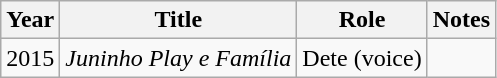<table class="wikitable">
<tr>
<th>Year</th>
<th>Title</th>
<th>Role</th>
<th>Notes</th>
</tr>
<tr>
<td>2015</td>
<td><em>Juninho Play e Família</em></td>
<td>Dete (voice)</td>
<td></td>
</tr>
</table>
